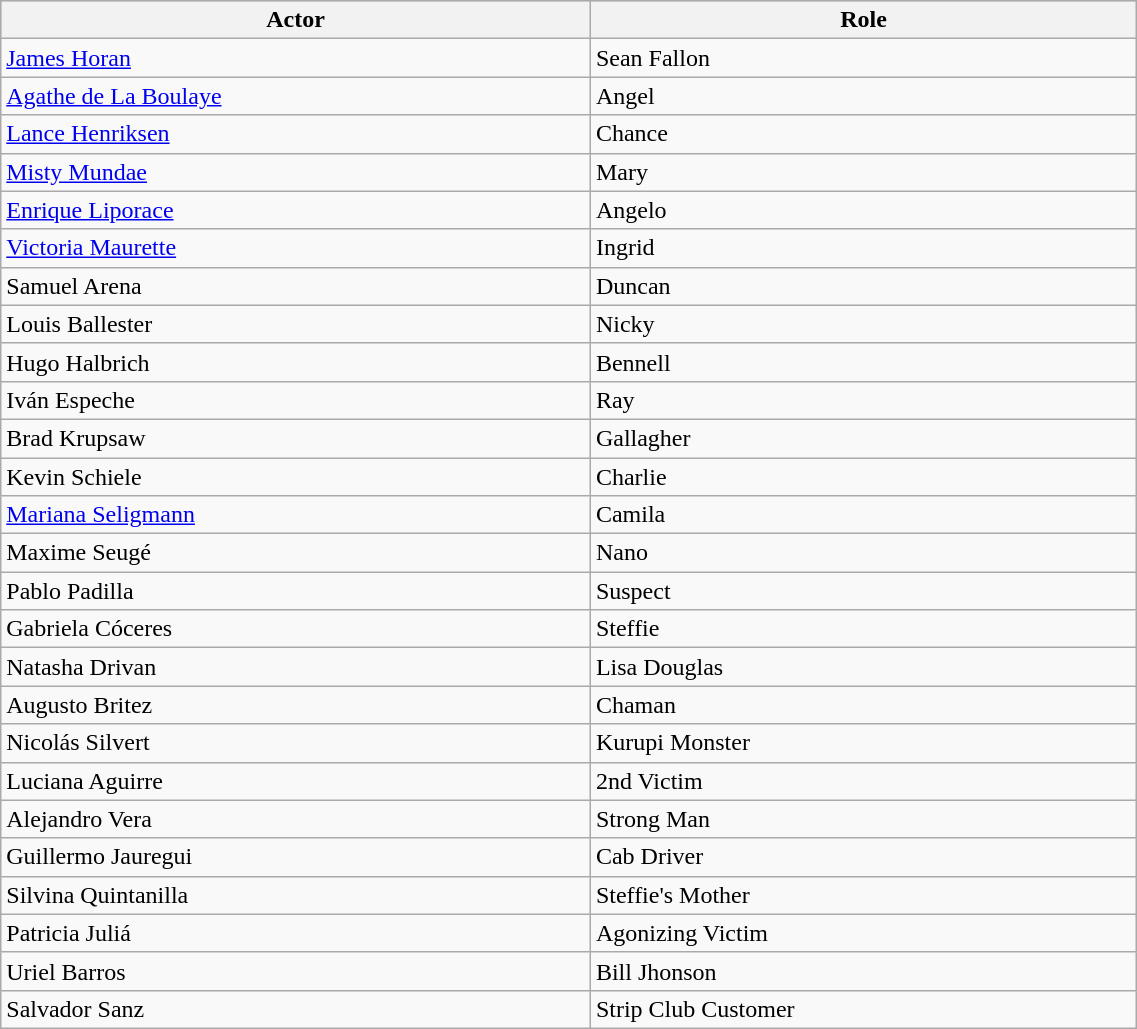<table class="wikitable" width="60%">
<tr bgcolor="#CCCCCC">
<th>Actor</th>
<th>Role</th>
</tr>
<tr>
<td><a href='#'>James Horan</a></td>
<td>Sean Fallon</td>
</tr>
<tr>
<td><a href='#'>Agathe de La Boulaye</a></td>
<td>Angel</td>
</tr>
<tr>
<td><a href='#'>Lance Henriksen</a></td>
<td>Chance</td>
</tr>
<tr>
<td><a href='#'>Misty Mundae</a></td>
<td>Mary</td>
</tr>
<tr>
<td><a href='#'>Enrique Liporace</a></td>
<td>Angelo</td>
</tr>
<tr>
<td><a href='#'>Victoria Maurette</a></td>
<td>Ingrid</td>
</tr>
<tr>
<td>Samuel Arena</td>
<td>Duncan</td>
</tr>
<tr>
<td>Louis Ballester</td>
<td>Nicky</td>
</tr>
<tr>
<td>Hugo Halbrich</td>
<td>Bennell</td>
</tr>
<tr>
<td>Iván Espeche</td>
<td>Ray</td>
</tr>
<tr>
<td>Brad Krupsaw</td>
<td>Gallagher</td>
</tr>
<tr>
<td>Kevin Schiele</td>
<td>Charlie</td>
</tr>
<tr>
<td><a href='#'>Mariana Seligmann</a></td>
<td>Camila</td>
</tr>
<tr>
<td>Maxime Seugé</td>
<td>Nano</td>
</tr>
<tr>
<td>Pablo Padilla</td>
<td>Suspect</td>
</tr>
<tr>
<td>Gabriela Cóceres</td>
<td>Steffie</td>
</tr>
<tr>
<td>Natasha Drivan</td>
<td>Lisa Douglas</td>
</tr>
<tr>
<td>Augusto Britez</td>
<td>Chaman</td>
</tr>
<tr>
<td>Nicolás Silvert</td>
<td>Kurupi Monster</td>
</tr>
<tr>
<td>Luciana Aguirre</td>
<td>2nd Victim</td>
</tr>
<tr>
<td>Alejandro Vera</td>
<td>Strong Man</td>
</tr>
<tr>
<td>Guillermo Jauregui</td>
<td>Cab Driver</td>
</tr>
<tr>
<td>Silvina Quintanilla</td>
<td>Steffie's Mother</td>
</tr>
<tr>
<td>Patricia Juliá</td>
<td>Agonizing Victim</td>
</tr>
<tr>
<td>Uriel Barros</td>
<td>Bill Jhonson</td>
</tr>
<tr>
<td>Salvador Sanz</td>
<td>Strip Club Customer</td>
</tr>
</table>
